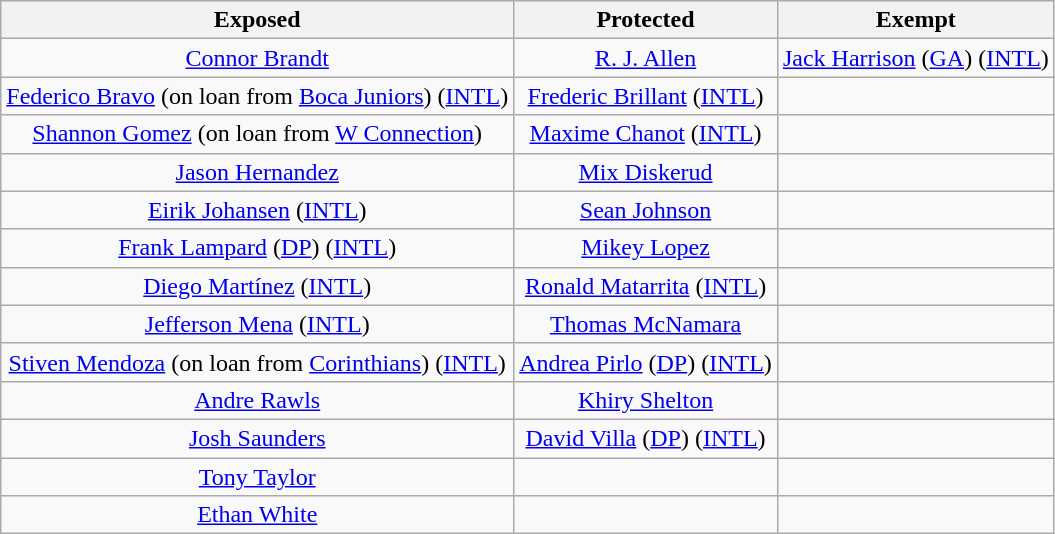<table class="wikitable" style="text-align:center">
<tr>
<th>Exposed</th>
<th>Protected</th>
<th>Exempt</th>
</tr>
<tr>
<td><a href='#'>Connor Brandt</a></td>
<td><a href='#'>R. J. Allen</a></td>
<td><a href='#'>Jack Harrison</a> (<a href='#'>GA</a>) (<a href='#'>INTL</a>)</td>
</tr>
<tr>
<td><a href='#'>Federico Bravo</a> (on loan from <a href='#'>Boca Juniors</a>) (<a href='#'>INTL</a>)</td>
<td><a href='#'>Frederic Brillant</a> (<a href='#'>INTL</a>)</td>
<td> </td>
</tr>
<tr>
<td><a href='#'>Shannon Gomez</a> (on loan from <a href='#'>W Connection</a>)</td>
<td><a href='#'>Maxime Chanot</a> (<a href='#'>INTL</a>)</td>
<td></td>
</tr>
<tr>
<td><a href='#'>Jason Hernandez</a></td>
<td><a href='#'>Mix Diskerud</a></td>
<td></td>
</tr>
<tr>
<td><a href='#'>Eirik Johansen</a> (<a href='#'>INTL</a>)</td>
<td><a href='#'>Sean Johnson</a></td>
<td></td>
</tr>
<tr>
<td><a href='#'>Frank Lampard</a> (<a href='#'>DP</a>) (<a href='#'>INTL</a>)</td>
<td><a href='#'>Mikey Lopez</a></td>
<td></td>
</tr>
<tr>
<td><a href='#'>Diego Martínez</a> (<a href='#'>INTL</a>)</td>
<td><a href='#'>Ronald Matarrita</a> (<a href='#'>INTL</a>)</td>
<td></td>
</tr>
<tr>
<td><a href='#'>Jefferson Mena</a> (<a href='#'>INTL</a>)</td>
<td><a href='#'>Thomas McNamara</a></td>
<td></td>
</tr>
<tr>
<td><a href='#'>Stiven Mendoza</a> (on loan from <a href='#'>Corinthians</a>) (<a href='#'>INTL</a>)</td>
<td><a href='#'>Andrea Pirlo</a> (<a href='#'>DP</a>) (<a href='#'>INTL</a>)</td>
<td></td>
</tr>
<tr>
<td><a href='#'>Andre Rawls</a></td>
<td><a href='#'>Khiry Shelton</a></td>
<td></td>
</tr>
<tr>
<td><a href='#'>Josh Saunders</a></td>
<td><a href='#'>David Villa</a> (<a href='#'>DP</a>) (<a href='#'>INTL</a>)</td>
<td></td>
</tr>
<tr>
<td><a href='#'>Tony Taylor</a></td>
<td></td>
<td></td>
</tr>
<tr>
<td><a href='#'>Ethan White</a></td>
<td></td>
<td></td>
</tr>
</table>
